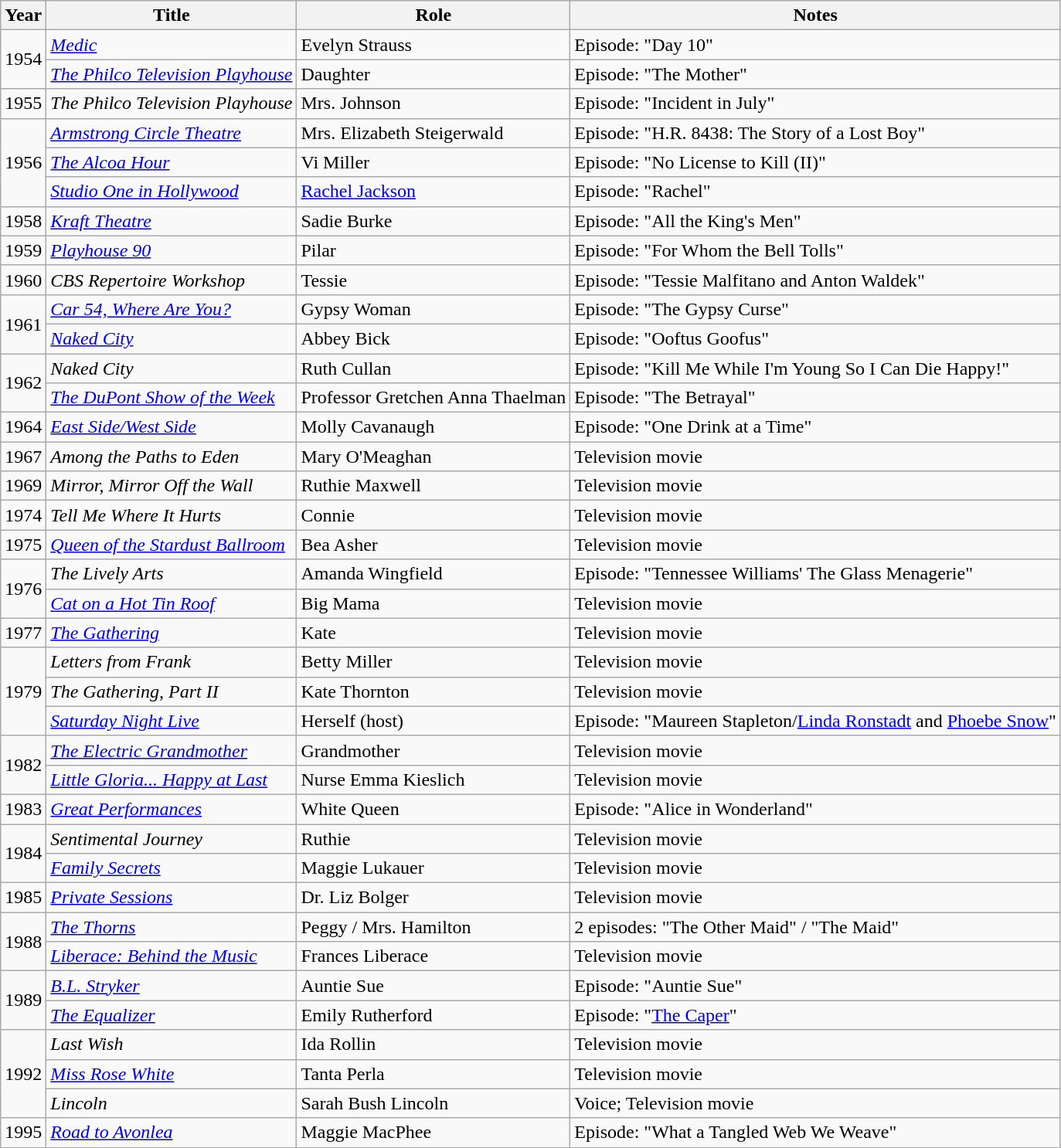<table class="wikitable sortable">
<tr>
<th>Year</th>
<th>Title</th>
<th>Role</th>
<th class="unsortable">Notes</th>
</tr>
<tr>
<td rowspan="2">1954</td>
<td><em><a href='#'>Medic</a></em></td>
<td>Evelyn Strauss</td>
<td>Episode: "Day 10"</td>
</tr>
<tr>
<td><em><a href='#'>The Philco Television Playhouse</a></em></td>
<td>Daughter</td>
<td>Episode: "The Mother"</td>
</tr>
<tr>
<td>1955</td>
<td><em>The Philco Television Playhouse</em></td>
<td>Mrs. Johnson</td>
<td>Episode: "Incident in July"</td>
</tr>
<tr>
<td rowspan="3">1956</td>
<td><em><a href='#'>Armstrong Circle Theatre</a></em></td>
<td>Mrs. Elizabeth Steigerwald</td>
<td>Episode: "H.R. 8438: The Story of a Lost Boy"</td>
</tr>
<tr>
<td><em><a href='#'>The Alcoa Hour</a></em></td>
<td>Vi Miller</td>
<td>Episode: "No License to Kill (II)"</td>
</tr>
<tr>
<td><em><a href='#'>Studio One in Hollywood</a></em></td>
<td><a href='#'>Rachel Jackson</a></td>
<td>Episode: "Rachel"</td>
</tr>
<tr>
<td>1958</td>
<td><em><a href='#'>Kraft Theatre</a></em></td>
<td>Sadie Burke</td>
<td>Episode: "All the King's Men"</td>
</tr>
<tr>
<td>1959</td>
<td><em><a href='#'>Playhouse 90</a></em></td>
<td>Pilar</td>
<td>Episode: "For Whom the Bell Tolls"</td>
</tr>
<tr>
<td>1960</td>
<td><em>CBS Repertoire Workshop</em></td>
<td>Tessie</td>
<td>Episode: "Tessie Malfitano and Anton Waldek"</td>
</tr>
<tr>
<td rowspan="2">1961</td>
<td><em><a href='#'>Car 54, Where Are You?</a></em></td>
<td>Gypsy Woman</td>
<td>Episode: "The Gypsy Curse"</td>
</tr>
<tr>
<td><em><a href='#'>Naked City</a></em></td>
<td>Abbey Bick</td>
<td>Episode: "Ooftus Goofus"</td>
</tr>
<tr>
<td rowspan="2">1962</td>
<td><em>Naked City</em></td>
<td>Ruth Cullan</td>
<td>Episode: "Kill Me While I'm Young So I Can Die Happy!"</td>
</tr>
<tr>
<td><em><a href='#'>The DuPont Show of the Week</a></em></td>
<td>Professor Gretchen Anna Thaelman</td>
<td>Episode: "The Betrayal"</td>
</tr>
<tr>
<td>1964</td>
<td><em><a href='#'>East Side/West Side</a></em></td>
<td>Molly Cavanaugh</td>
<td>Episode: "One Drink at a Time"</td>
</tr>
<tr>
<td>1967</td>
<td><em>Among the Paths to Eden</em></td>
<td>Mary O'Meaghan</td>
<td>Television movie</td>
</tr>
<tr>
<td>1969</td>
<td><em>Mirror, Mirror Off the Wall</em></td>
<td>Ruthie Maxwell</td>
<td>Television movie</td>
</tr>
<tr>
<td>1974</td>
<td><em>Tell Me Where It Hurts</em></td>
<td>Connie</td>
<td>Television movie</td>
</tr>
<tr>
<td>1975</td>
<td><em><a href='#'>Queen of the Stardust Ballroom</a></em></td>
<td>Bea Asher</td>
<td>Television movie</td>
</tr>
<tr>
<td rowspan="2">1976</td>
<td><em>The Lively Arts</em></td>
<td>Amanda Wingfield</td>
<td>Episode: "Tennessee Williams' The Glass Menagerie"</td>
</tr>
<tr>
<td><em><a href='#'>Cat on a Hot Tin Roof</a></em></td>
<td>Big Mama</td>
<td>Television movie</td>
</tr>
<tr>
<td>1977</td>
<td><em><a href='#'>The Gathering</a></em></td>
<td>Kate</td>
<td>Television movie</td>
</tr>
<tr>
<td rowspan="3">1979</td>
<td><em>Letters from Frank</em></td>
<td>Betty Miller</td>
<td>Television movie</td>
</tr>
<tr>
<td><em>The Gathering, Part II</em></td>
<td>Kate Thornton</td>
<td>Television movie</td>
</tr>
<tr>
<td><em><a href='#'>Saturday Night Live</a></em></td>
<td>Herself (host)</td>
<td>Episode: "Maureen Stapleton/<a href='#'>Linda Ronstadt</a> and <a href='#'>Phoebe Snow</a>"</td>
</tr>
<tr>
<td rowspan="2">1982</td>
<td><em><a href='#'>The Electric Grandmother</a></em></td>
<td>Grandmother</td>
<td>Television movie</td>
</tr>
<tr>
<td><em><a href='#'>Little Gloria... Happy at Last</a></em></td>
<td>Nurse Emma Kieslich</td>
<td>Television movie</td>
</tr>
<tr>
<td>1983</td>
<td><em><a href='#'>Great Performances</a></em></td>
<td>White Queen</td>
<td>Episode: "Alice in Wonderland"</td>
</tr>
<tr>
<td rowspan="2">1984</td>
<td><em>Sentimental Journey</em></td>
<td>Ruthie</td>
<td>Television movie</td>
</tr>
<tr>
<td><em><a href='#'>Family Secrets</a></em></td>
<td>Maggie Lukauer</td>
<td>Television movie</td>
</tr>
<tr>
<td>1985</td>
<td><em><a href='#'>Private Sessions</a></em></td>
<td>Dr. Liz Bolger</td>
<td>Television movie</td>
</tr>
<tr>
<td rowspan="2">1988</td>
<td><em><a href='#'>The Thorns</a></em></td>
<td>Peggy / Mrs. Hamilton</td>
<td>2 episodes: "The Other Maid" / "The Maid"</td>
</tr>
<tr>
<td><em><a href='#'>Liberace: Behind the Music</a></em></td>
<td>Frances Liberace</td>
<td>Television movie</td>
</tr>
<tr>
<td rowspan="2">1989</td>
<td><em><a href='#'>B.L. Stryker</a></em></td>
<td>Auntie Sue</td>
<td>Episode: "Auntie Sue"</td>
</tr>
<tr>
<td><em><a href='#'>The Equalizer</a></em></td>
<td>Emily Rutherford</td>
<td>Episode: "<a href='#'>The Caper</a>"</td>
</tr>
<tr>
<td rowspan="3">1992</td>
<td><em>Last Wish</em></td>
<td>Ida Rollin</td>
<td>Television movie</td>
</tr>
<tr>
<td><em><a href='#'>Miss Rose White</a></em></td>
<td>Tanta Perla</td>
<td>Television movie</td>
</tr>
<tr>
<td><em>Lincoln</em></td>
<td>Sarah Bush Lincoln</td>
<td>Voice; Television movie</td>
</tr>
<tr>
<td>1995</td>
<td><em><a href='#'>Road to Avonlea</a></em></td>
<td>Maggie MacPhee</td>
<td>Episode: "What a Tangled Web We Weave"</td>
</tr>
<tr>
</tr>
</table>
